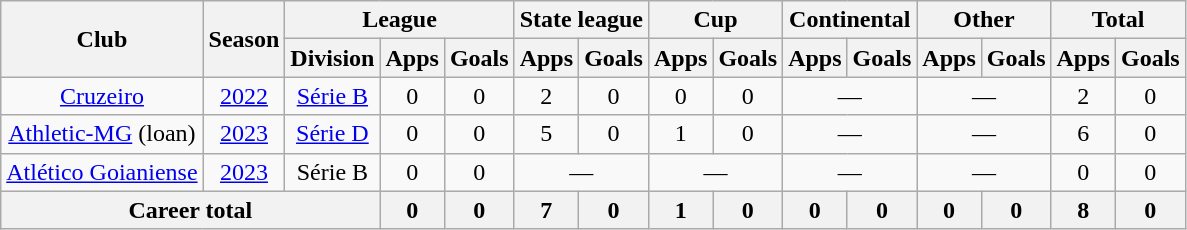<table class="wikitable" style="text-align: center">
<tr>
<th rowspan="2">Club</th>
<th rowspan="2">Season</th>
<th colspan="3">League</th>
<th colspan="2">State league</th>
<th colspan="2">Cup</th>
<th colspan="2">Continental</th>
<th colspan="2">Other</th>
<th colspan="2">Total</th>
</tr>
<tr>
<th>Division</th>
<th>Apps</th>
<th>Goals</th>
<th>Apps</th>
<th>Goals</th>
<th>Apps</th>
<th>Goals</th>
<th>Apps</th>
<th>Goals</th>
<th>Apps</th>
<th>Goals</th>
<th>Apps</th>
<th>Goals</th>
</tr>
<tr>
<td><a href='#'>Cruzeiro</a></td>
<td><a href='#'>2022</a></td>
<td><a href='#'>Série B</a></td>
<td>0</td>
<td>0</td>
<td>2</td>
<td>0</td>
<td>0</td>
<td>0</td>
<td colspan="2">—</td>
<td colspan="2">—</td>
<td>2</td>
<td>0</td>
</tr>
<tr>
<td><a href='#'>Athletic-MG</a> (loan)</td>
<td><a href='#'>2023</a></td>
<td><a href='#'>Série D</a></td>
<td>0</td>
<td>0</td>
<td>5</td>
<td>0</td>
<td>1</td>
<td>0</td>
<td colspan="2">—</td>
<td colspan="2">—</td>
<td>6</td>
<td>0</td>
</tr>
<tr>
<td><a href='#'>Atlético Goianiense</a></td>
<td><a href='#'>2023</a></td>
<td>Série B</td>
<td>0</td>
<td>0</td>
<td colspan="2">—</td>
<td colspan="2">—</td>
<td colspan="2">—</td>
<td colspan="2">—</td>
<td>0</td>
<td>0</td>
</tr>
<tr>
<th colspan="3"><strong>Career total</strong></th>
<th>0</th>
<th>0</th>
<th>7</th>
<th>0</th>
<th>1</th>
<th>0</th>
<th>0</th>
<th>0</th>
<th>0</th>
<th>0</th>
<th>8</th>
<th>0</th>
</tr>
</table>
